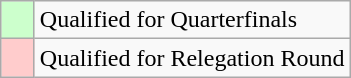<table class="wikitable">
<tr>
<td style="width: 15px; background: #CFC;"></td>
<td>Qualified for Quarterfinals</td>
</tr>
<tr>
<td style="width: 15px; background: #FCC;"></td>
<td>Qualified for Relegation Round</td>
</tr>
</table>
